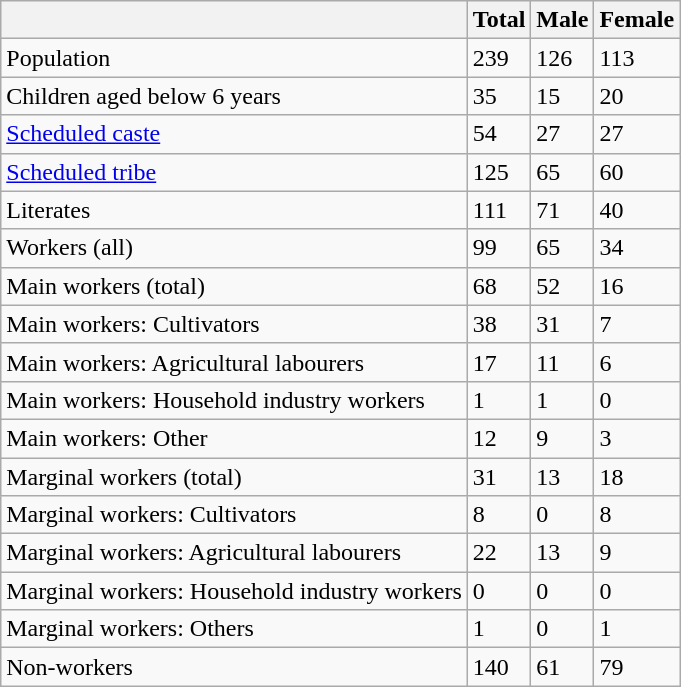<table class="wikitable sortable">
<tr>
<th></th>
<th>Total</th>
<th>Male</th>
<th>Female</th>
</tr>
<tr>
<td>Population</td>
<td>239</td>
<td>126</td>
<td>113</td>
</tr>
<tr>
<td>Children aged below 6 years</td>
<td>35</td>
<td>15</td>
<td>20</td>
</tr>
<tr>
<td><a href='#'>Scheduled caste</a></td>
<td>54</td>
<td>27</td>
<td>27</td>
</tr>
<tr>
<td><a href='#'>Scheduled tribe</a></td>
<td>125</td>
<td>65</td>
<td>60</td>
</tr>
<tr>
<td>Literates</td>
<td>111</td>
<td>71</td>
<td>40</td>
</tr>
<tr>
<td>Workers (all)</td>
<td>99</td>
<td>65</td>
<td>34</td>
</tr>
<tr>
<td>Main workers (total)</td>
<td>68</td>
<td>52</td>
<td>16</td>
</tr>
<tr>
<td>Main workers: Cultivators</td>
<td>38</td>
<td>31</td>
<td>7</td>
</tr>
<tr>
<td>Main workers: Agricultural labourers</td>
<td>17</td>
<td>11</td>
<td>6</td>
</tr>
<tr>
<td>Main workers: Household industry workers</td>
<td>1</td>
<td>1</td>
<td>0</td>
</tr>
<tr>
<td>Main workers: Other</td>
<td>12</td>
<td>9</td>
<td>3</td>
</tr>
<tr>
<td>Marginal workers (total)</td>
<td>31</td>
<td>13</td>
<td>18</td>
</tr>
<tr>
<td>Marginal workers: Cultivators</td>
<td>8</td>
<td>0</td>
<td>8</td>
</tr>
<tr>
<td>Marginal workers: Agricultural labourers</td>
<td>22</td>
<td>13</td>
<td>9</td>
</tr>
<tr>
<td>Marginal workers: Household industry workers</td>
<td>0</td>
<td>0</td>
<td>0</td>
</tr>
<tr>
<td>Marginal workers: Others</td>
<td>1</td>
<td>0</td>
<td>1</td>
</tr>
<tr>
<td>Non-workers</td>
<td>140</td>
<td>61</td>
<td>79</td>
</tr>
</table>
